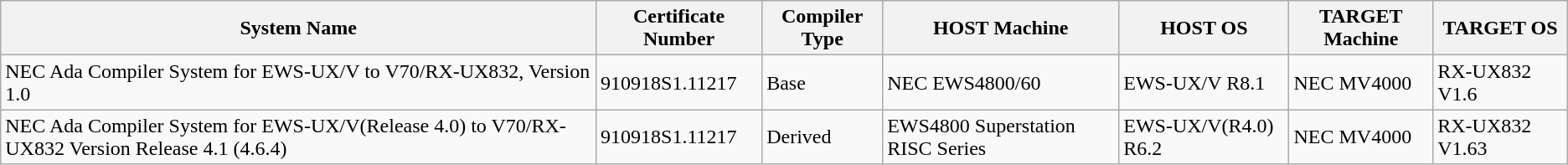<table class="wikitable">
<tr>
<th>System Name</th>
<th>Certificate Number</th>
<th>Compiler Type</th>
<th>HOST Machine</th>
<th>HOST OS</th>
<th>TARGET Machine</th>
<th>TARGET OS</th>
</tr>
<tr>
<td>NEC Ada Compiler System for EWS-UX/V to V70/RX-UX832, Version 1.0</td>
<td>910918S1.11217</td>
<td>Base</td>
<td>NEC EWS4800/60</td>
<td>EWS-UX/V R8.1</td>
<td>NEC MV4000</td>
<td>RX-UX832 V1.6</td>
</tr>
<tr>
<td>NEC Ada Compiler System for EWS-UX/V(Release 4.0) to V70/RX-UX832 Version Release 4.1 (4.6.4)</td>
<td>910918S1.11217</td>
<td>Derived</td>
<td>EWS4800 Superstation RISC Series</td>
<td>EWS-UX/V(R4.0) R6.2</td>
<td>NEC MV4000</td>
<td>RX-UX832 V1.63</td>
</tr>
</table>
